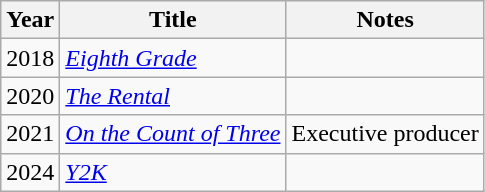<table class="wikitable sortable">
<tr>
<th>Year</th>
<th>Title</th>
<th>Notes</th>
</tr>
<tr>
<td>2018</td>
<td><em><a href='#'>Eighth Grade</a></em></td>
<td></td>
</tr>
<tr>
<td>2020</td>
<td><em><a href='#'>The Rental</a></em></td>
<td></td>
</tr>
<tr>
<td>2021</td>
<td><em><a href='#'>On the Count of Three</a></em></td>
<td>Executive producer</td>
</tr>
<tr>
<td>2024</td>
<td><em><a href='#'>Y2K</a></em></td>
<td></td>
</tr>
</table>
